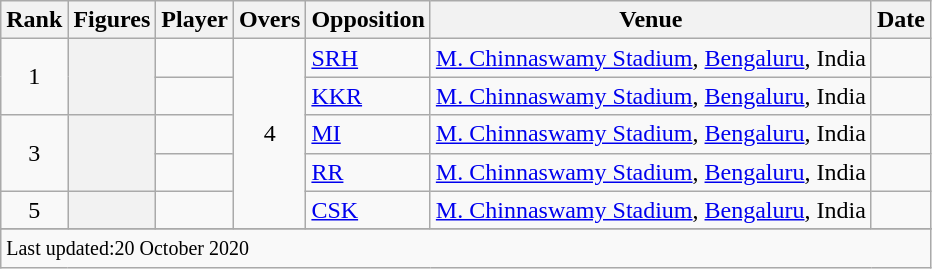<table class="wikitable">
<tr>
<th>Rank</th>
<th>Figures</th>
<th>Player</th>
<th>Overs</th>
<th>Opposition</th>
<th>Venue</th>
<th>Date</th>
</tr>
<tr>
<td align=center rowspan=2>1</td>
<th scope=row style=text-align:center; rowspan=2></th>
<td></td>
<td align=center rowspan=5>4</td>
<td><a href='#'>SRH</a></td>
<td><a href='#'>M. Chinnaswamy Stadium</a>, <a href='#'>Bengaluru</a>, India</td>
<td></td>
</tr>
<tr>
<td></td>
<td><a href='#'>KKR</a></td>
<td><a href='#'>M. Chinnaswamy Stadium</a>, <a href='#'>Bengaluru</a>, India</td>
<td></td>
</tr>
<tr>
<td align=center rowspan=2>3</td>
<th scope=row style=text-align:center; rowspan=2></th>
<td></td>
<td><a href='#'>MI</a></td>
<td><a href='#'>M. Chinnaswamy Stadium</a>, <a href='#'>Bengaluru</a>, India</td>
<td></td>
</tr>
<tr>
<td></td>
<td><a href='#'>RR</a></td>
<td><a href='#'>M. Chinnaswamy Stadium</a>, <a href='#'>Bengaluru</a>, India</td>
<td></td>
</tr>
<tr>
<td align=center>5</td>
<th scope=row style=text-align:center;></th>
<td></td>
<td><a href='#'>CSK</a></td>
<td><a href='#'>M. Chinnaswamy Stadium</a>, <a href='#'>Bengaluru</a>, India</td>
<td></td>
</tr>
<tr>
</tr>
<tr class=sortbottom>
<td colspan=7><small>Last updated:20 October 2020</small></td>
</tr>
</table>
